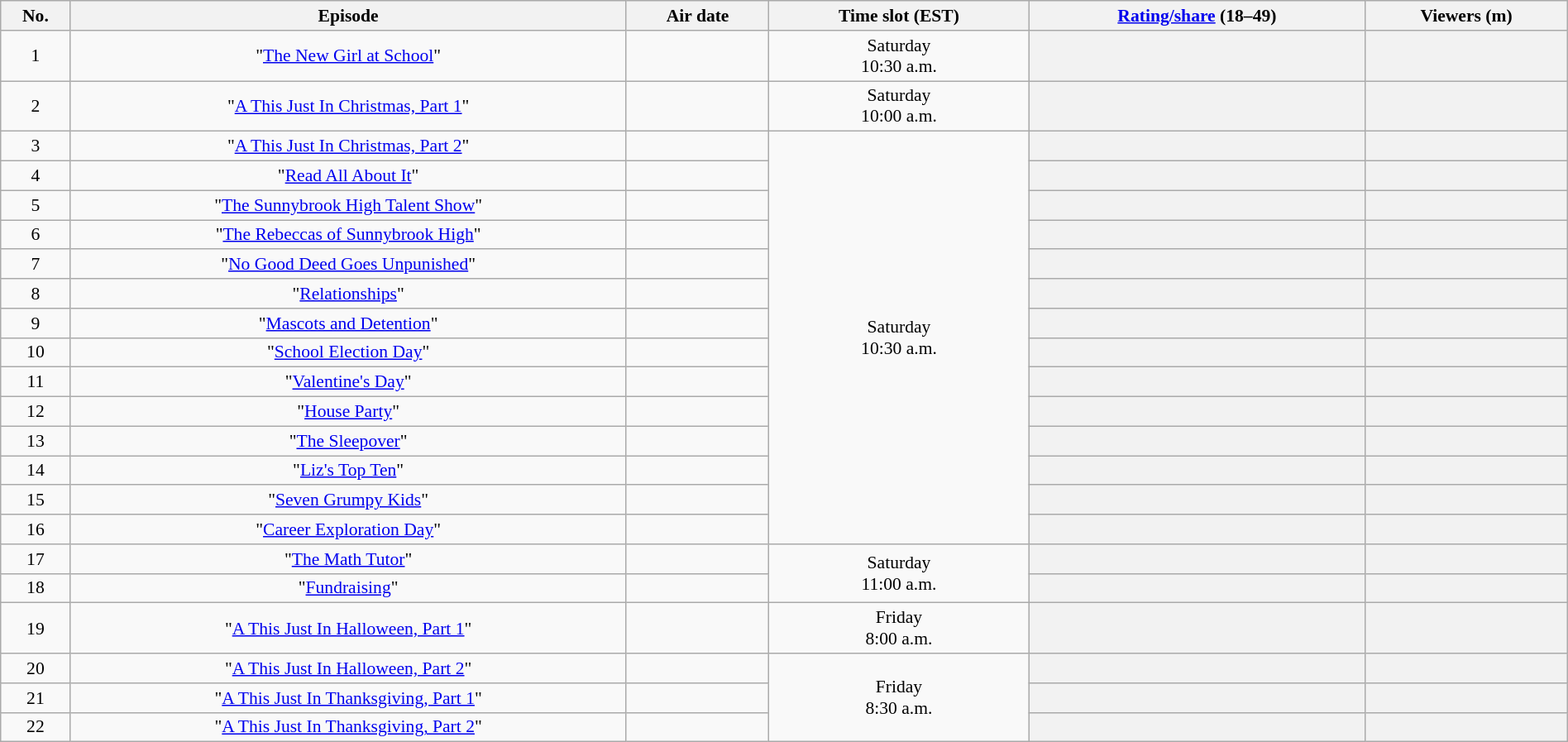<table class="wikitable" style="font-size:90%; text-align:center; width: 100%; margin-left: auto; margin-right: auto;">
<tr>
<th>No.</th>
<th>Episode</th>
<th>Air date</th>
<th>Time slot (EST)</th>
<th><a href='#'>Rating/share</a> (18–49)</th>
<th>Viewers (m)</th>
</tr>
<tr>
<td style="text-align:center">1</td>
<td>"<a href='#'>The New Girl at School</a>"</td>
<td></td>
<td style="text-align:center">Saturday<br>10:30 a.m.</td>
<th></th>
<th></th>
</tr>
<tr>
<td style="text-align:center">2</td>
<td>"<a href='#'>A This Just In Christmas, Part 1</a>"</td>
<td></td>
<td style="text-align:center">Saturday<br>10:00 a.m.</td>
<th></th>
<th></th>
</tr>
<tr>
<td style="text-align:center">3</td>
<td>"<a href='#'>A This Just In Christmas, Part 2</a>"</td>
<td></td>
<td style="text-align:center" rowspan="14">Saturday<br>10:30 a.m.</td>
<th></th>
<th></th>
</tr>
<tr>
<td style="text-align:center">4</td>
<td>"<a href='#'>Read All About It</a>"</td>
<td></td>
<th></th>
<th></th>
</tr>
<tr>
<td style="text-align:center">5</td>
<td>"<a href='#'>The Sunnybrook High Talent Show</a>"</td>
<td></td>
<th></th>
<th></th>
</tr>
<tr>
<td style="text-align:center">6</td>
<td>"<a href='#'>The Rebeccas of Sunnybrook High</a>"</td>
<td></td>
<th></th>
<th></th>
</tr>
<tr>
<td style="text-align:center">7</td>
<td>"<a href='#'>No Good Deed Goes Unpunished</a>"</td>
<td></td>
<th></th>
<th></th>
</tr>
<tr>
<td style="text-align:center">8</td>
<td>"<a href='#'>Relationships</a>"</td>
<td></td>
<th></th>
<th></th>
</tr>
<tr>
<td style="text-align:center">9</td>
<td>"<a href='#'>Mascots and Detention</a>"</td>
<td></td>
<th></th>
<th></th>
</tr>
<tr>
<td style="text-align:center">10</td>
<td>"<a href='#'>School Election Day</a>"</td>
<td></td>
<th></th>
<th></th>
</tr>
<tr>
<td style="text-align:center">11</td>
<td>"<a href='#'>Valentine's Day</a>"</td>
<td></td>
<th></th>
<th></th>
</tr>
<tr>
<td style="text-align:center">12</td>
<td>"<a href='#'>House Party</a>"</td>
<td></td>
<th></th>
<th></th>
</tr>
<tr>
<td style="text-align:center">13</td>
<td>"<a href='#'>The Sleepover</a>"</td>
<td></td>
<th></th>
<th></th>
</tr>
<tr>
<td style="text-align:center">14</td>
<td>"<a href='#'>Liz's Top Ten</a>"</td>
<td></td>
<th></th>
<th></th>
</tr>
<tr>
<td style="text-align:center">15</td>
<td>"<a href='#'>Seven Grumpy Kids</a>"</td>
<td></td>
<th></th>
<th></th>
</tr>
<tr>
<td style="text-align:center">16</td>
<td>"<a href='#'>Career Exploration Day</a>"</td>
<td></td>
<th></th>
<th></th>
</tr>
<tr>
<td style="text-align:center">17</td>
<td>"<a href='#'>The Math Tutor</a>"</td>
<td></td>
<td style="text-align:center" rowspan="2">Saturday<br>11:00 a.m.</td>
<th></th>
<th></th>
</tr>
<tr>
<td style="text-align:center">18</td>
<td>"<a href='#'>Fundraising</a>"</td>
<td></td>
<th></th>
<th></th>
</tr>
<tr>
<td style="text-align:center">19</td>
<td>"<a href='#'>A This Just In Halloween, Part 1</a>"</td>
<td></td>
<td style="text-align:center">Friday<br>8:00 a.m.</td>
<th></th>
<th></th>
</tr>
<tr>
<td style="text-align:center">20</td>
<td>"<a href='#'>A This Just In Halloween, Part 2</a>"</td>
<td></td>
<td style="text-align:center" rowspan="3">Friday<br>8:30 a.m.</td>
<th></th>
<th></th>
</tr>
<tr>
<td style="text-align:center">21</td>
<td>"<a href='#'>A This Just In Thanksgiving, Part 1</a>"</td>
<td></td>
<th></th>
<th></th>
</tr>
<tr>
<td style="text-algin:center">22</td>
<td>"<a href='#'>A This Just In Thanksgiving, Part 2</a>"</td>
<td></td>
<th></th>
<th></th>
</tr>
</table>
